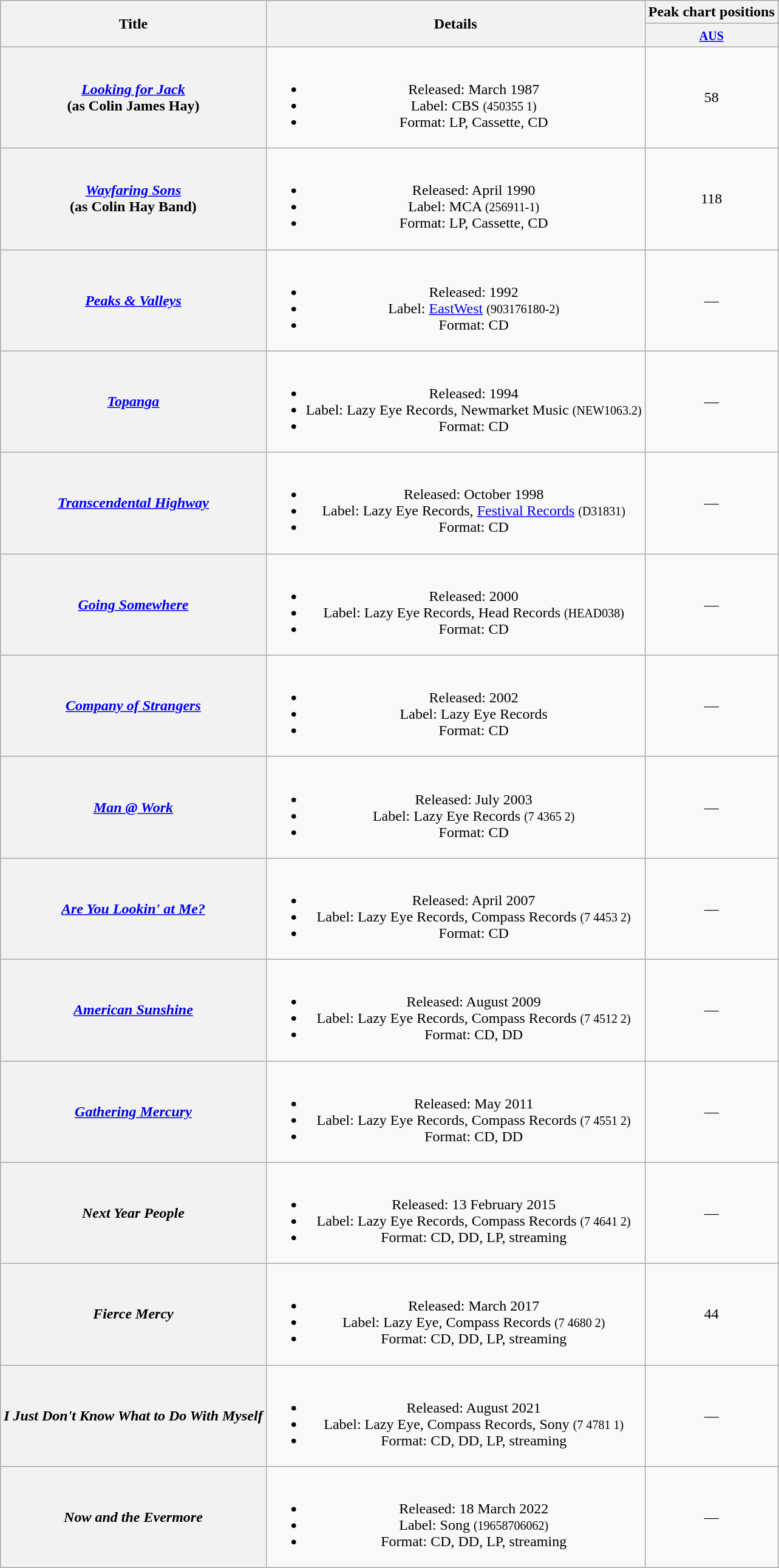<table class="wikitable plainrowheaders" style="text-align:center;" border="1">
<tr>
<th scope="col" rowspan="2">Title</th>
<th scope="col" rowspan="2">Details</th>
<th scope="col" colspan="1">Peak chart positions</th>
</tr>
<tr>
<th scope="col" style="text-align:center;"><small><a href='#'>AUS</a></small><br></th>
</tr>
<tr>
<th scope="row"><em><a href='#'>Looking for Jack</a></em> <br> (as Colin James Hay)</th>
<td><br><ul><li>Released: March 1987</li><li>Label: CBS <small>(450355 1)</small></li><li>Format: LP, Cassette, CD</li></ul></td>
<td>58</td>
</tr>
<tr>
<th scope="row"><em><a href='#'>Wayfaring Sons</a></em> <br> (as Colin Hay Band)</th>
<td><br><ul><li>Released: April 1990</li><li>Label: MCA <small>(256911-1)</small></li><li>Format: LP, Cassette, CD</li></ul></td>
<td>118</td>
</tr>
<tr>
<th scope="row"><em><a href='#'>Peaks & Valleys</a></em></th>
<td><br><ul><li>Released: 1992</li><li>Label: <a href='#'>EastWest</a> <small>(903176180-2)</small></li><li>Format: CD</li></ul></td>
<td>—</td>
</tr>
<tr>
<th scope="row"><em><a href='#'>Topanga</a></em></th>
<td><br><ul><li>Released: 1994</li><li>Label: Lazy Eye Records, Newmarket Music <small>(NEW1063.2)</small></li><li>Format: CD</li></ul></td>
<td>—</td>
</tr>
<tr>
<th scope="row"><em><a href='#'>Transcendental Highway</a></em></th>
<td><br><ul><li>Released: October 1998</li><li>Label: Lazy Eye Records, <a href='#'>Festival Records</a> <small>(D31831)</small></li><li>Format: CD</li></ul></td>
<td>—</td>
</tr>
<tr>
<th scope="row"><em><a href='#'>Going Somewhere</a></em></th>
<td><br><ul><li>Released: 2000</li><li>Label: Lazy Eye Records, Head Records <small>(HEAD038)</small></li><li>Format: CD</li></ul></td>
<td>—</td>
</tr>
<tr>
<th scope="row"><em><a href='#'>Company of Strangers</a></em></th>
<td><br><ul><li>Released: 2002</li><li>Label: Lazy Eye Records</li><li>Format: CD</li></ul></td>
<td>—</td>
</tr>
<tr>
<th scope="row"><em><a href='#'>Man @ Work</a></em></th>
<td><br><ul><li>Released: July 2003</li><li>Label: Lazy Eye Records <small>(7 4365 2)</small></li><li>Format: CD</li></ul></td>
<td>—</td>
</tr>
<tr>
<th scope="row"><em><a href='#'>Are You Lookin' at Me?</a></em></th>
<td><br><ul><li>Released: April 2007</li><li>Label: Lazy Eye Records, Compass Records <small>(7 4453 2)</small></li><li>Format: CD</li></ul></td>
<td>—</td>
</tr>
<tr>
<th scope="row"><em><a href='#'>American Sunshine</a></em></th>
<td><br><ul><li>Released: August 2009</li><li>Label: Lazy Eye Records, Compass Records <small>(7 4512 2)</small></li><li>Format: CD, DD</li></ul></td>
<td>—</td>
</tr>
<tr>
<th scope="row"><em><a href='#'>Gathering Mercury</a></em></th>
<td><br><ul><li>Released: May 2011</li><li>Label: Lazy Eye Records, Compass Records <small>(7 4551 2)</small></li><li>Format: CD, DD</li></ul></td>
<td>—</td>
</tr>
<tr>
<th scope="row"><em>Next Year People</em></th>
<td><br><ul><li>Released: 13 February 2015</li><li>Label: Lazy Eye Records, Compass Records <small>(7 4641 2)</small></li><li>Format: CD, DD, LP, streaming</li></ul></td>
<td>—</td>
</tr>
<tr>
<th scope="row"><em>Fierce Mercy</em></th>
<td><br><ul><li>Released: March 2017</li><li>Label: Lazy Eye, Compass Records <small>(7 4680 2)</small></li><li>Format: CD, DD, LP, streaming</li></ul></td>
<td>44</td>
</tr>
<tr>
<th scope="row"><em>I Just Don't Know What to Do With Myself</em></th>
<td><br><ul><li>Released: August 2021</li><li>Label: Lazy Eye, Compass Records, Sony <small>(7 4781 1)</small></li><li>Format: CD, DD, LP, streaming</li></ul></td>
<td>—</td>
</tr>
<tr>
<th scope="row"><em>Now and the Evermore</em></th>
<td><br><ul><li>Released: 18 March 2022</li><li>Label: Song <small>(19658706062)</small></li><li>Format: CD, DD, LP, streaming</li></ul></td>
<td>—</td>
</tr>
</table>
